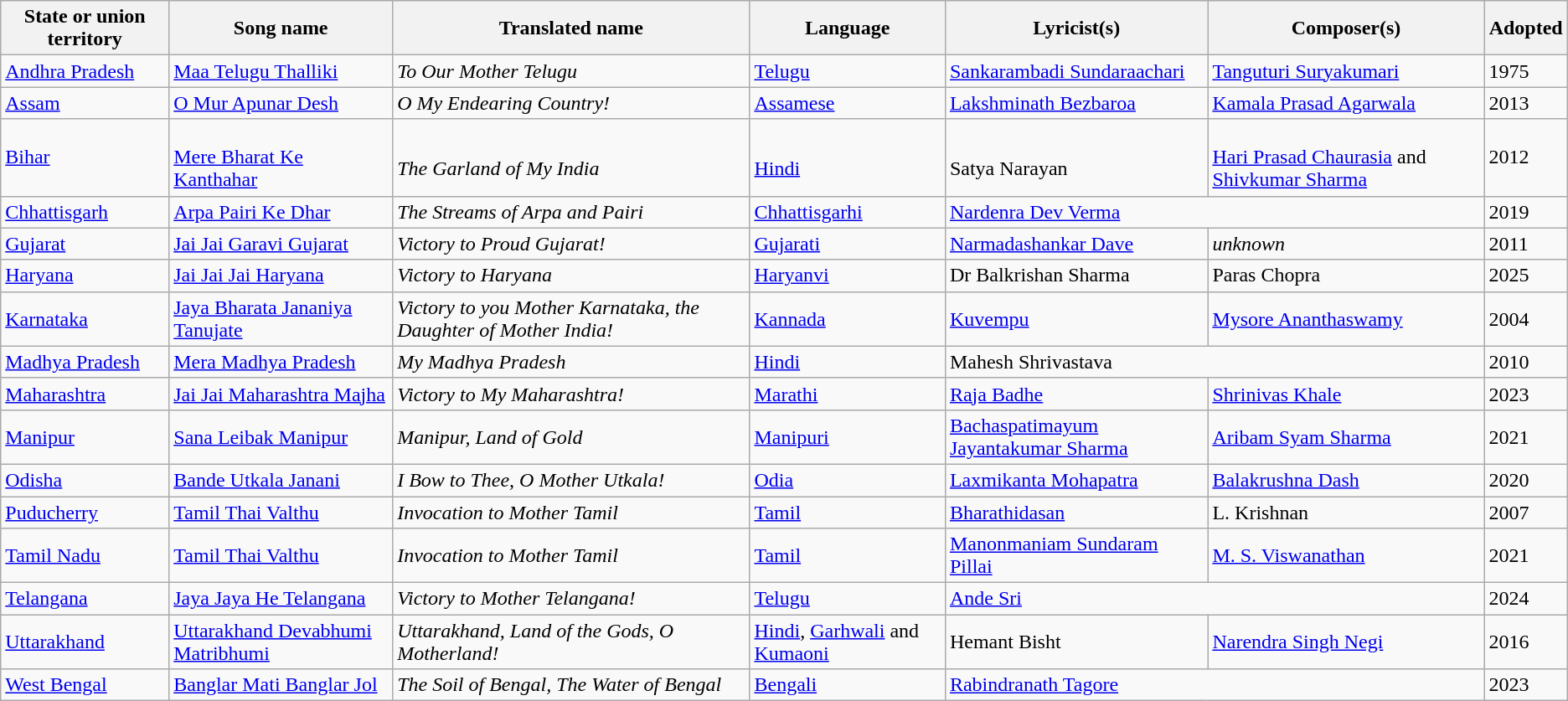<table class="wikitable sortable">
<tr>
<th>State or union territory</th>
<th>Song name</th>
<th>Translated name</th>
<th>Language</th>
<th>Lyricist(s)</th>
<th>Composer(s)</th>
<th>Adopted</th>
</tr>
<tr>
<td><a href='#'>Andhra Pradesh</a></td>
<td><a href='#'>Maa Telugu Thalliki</a></td>
<td><em>To Our Mother Telugu</em></td>
<td><a href='#'>Telugu</a></td>
<td><a href='#'>Sankarambadi Sundaraachari</a></td>
<td><a href='#'>Tanguturi Suryakumari</a></td>
<td>1975</td>
</tr>
<tr>
<td> <a href='#'>Assam</a></td>
<td><a href='#'>O Mur Apunar Desh</a></td>
<td><em>O My Endearing Country!</em></td>
<td><a href='#'>Assamese</a></td>
<td><a href='#'>Lakshminath Bezbaroa</a></td>
<td><a href='#'>Kamala Prasad Agarwala</a></td>
<td>2013</td>
</tr>
<tr>
<td> <a href='#'>Bihar</a></td>
<td><br><a href='#'>Mere Bharat Ke Kanthahar</a></td>
<td><br><em>The Garland of My India</em></td>
<td><br><a href='#'>Hindi</a></td>
<td><br>Satya Narayan</td>
<td><br><a href='#'>Hari Prasad Chaurasia</a> and
<a href='#'>Shivkumar Sharma</a></td>
<td>2012</td>
</tr>
<tr>
<td> <a href='#'>Chhattisgarh</a></td>
<td><a href='#'>Arpa Pairi Ke Dhar</a></td>
<td><em>The Streams of Arpa and Pairi</em></td>
<td><a href='#'>Chhattisgarhi</a></td>
<td colspan="2"><a href='#'>Nardenra Dev Verma</a></td>
<td>2019</td>
</tr>
<tr>
<td> <a href='#'>Gujarat</a></td>
<td><a href='#'>Jai Jai Garavi Gujarat</a></td>
<td><em>Victory to Proud Gujarat!</em></td>
<td><a href='#'>Gujarati</a></td>
<td><a href='#'>Narmadashankar Dave</a></td>
<td><em>unknown</em></td>
<td>2011</td>
</tr>
<tr>
<td>  <a href='#'>Haryana</a></td>
<td><a href='#'>Jai Jai Jai Haryana</a></td>
<td><em>Victory to Haryana</em></td>
<td><a href='#'>Haryanvi</a></td>
<td>Dr Balkrishan Sharma</td>
<td>Paras Chopra</td>
<td>2025</td>
</tr>
<tr>
<td> <a href='#'>Karnataka</a></td>
<td><a href='#'>Jaya Bharata Jananiya Tanujate</a></td>
<td><em>Victory to you Mother Karnataka, the Daughter of Mother India!</em></td>
<td><a href='#'>Kannada</a></td>
<td><a href='#'>Kuvempu</a></td>
<td><a href='#'>Mysore Ananthaswamy</a></td>
<td>2004</td>
</tr>
<tr>
<td> <a href='#'>Madhya Pradesh</a></td>
<td><a href='#'>Mera Madhya Pradesh</a></td>
<td><em>My Madhya Pradesh</em></td>
<td><a href='#'>Hindi</a></td>
<td colspan="2">Mahesh Shrivastava</td>
<td>2010</td>
</tr>
<tr>
<td> <a href='#'>Maharashtra</a></td>
<td><a href='#'>Jai Jai Maharashtra Majha</a></td>
<td><em>Victory to My Maharashtra!</em></td>
<td><a href='#'>Marathi</a></td>
<td><a href='#'>Raja Badhe</a></td>
<td><a href='#'>Shrinivas Khale</a></td>
<td>2023</td>
</tr>
<tr>
<td><a href='#'>Manipur</a></td>
<td><a href='#'>Sana Leibak Manipur</a></td>
<td><em>Manipur, Land of Gold</em></td>
<td><a href='#'>Manipuri</a></td>
<td><a href='#'>Bachaspatimayum Jayantakumar Sharma</a></td>
<td><a href='#'>Aribam Syam Sharma</a></td>
<td>2021</td>
</tr>
<tr>
<td> <a href='#'>Odisha</a></td>
<td><a href='#'>Bande Utkala Janani</a></td>
<td><em>I Bow to Thee, O Mother Utkala!</em></td>
<td><a href='#'>Odia</a></td>
<td><a href='#'>Laxmikanta Mohapatra</a></td>
<td><a href='#'>Balakrushna Dash</a></td>
<td>2020</td>
</tr>
<tr>
<td> <a href='#'>Puducherry</a></td>
<td><a href='#'>Tamil Thai Valthu</a></td>
<td><em>Invocation to Mother Tamil</em></td>
<td><a href='#'>Tamil</a></td>
<td><a href='#'>Bharathidasan</a></td>
<td>L. Krishnan</td>
<td>2007</td>
</tr>
<tr>
<td> <a href='#'>Tamil Nadu</a></td>
<td><a href='#'>Tamil Thai Valthu</a></td>
<td><em>Invocation to Mother Tamil</em></td>
<td><a href='#'>Tamil</a></td>
<td><a href='#'>Manonmaniam Sundaram Pillai</a></td>
<td><a href='#'>M. S. Viswanathan</a></td>
<td>2021</td>
</tr>
<tr>
<td> <a href='#'>Telangana</a></td>
<td><a href='#'>Jaya Jaya He Telangana</a></td>
<td><em>Victory to Mother Telangana!</em></td>
<td><a href='#'>Telugu</a></td>
<td colspan="2"><a href='#'>Ande Sri</a></td>
<td>2024</td>
</tr>
<tr>
<td> <a href='#'>Uttarakhand</a></td>
<td><a href='#'>Uttarakhand Devabhumi Matribhumi</a></td>
<td><em>Uttarakhand, Land of the Gods, O Motherland!</em></td>
<td><a href='#'>Hindi</a>, <a href='#'>Garhwali</a> and <a href='#'>Kumaoni</a></td>
<td>Hemant Bisht</td>
<td><a href='#'>Narendra Singh Negi</a></td>
<td>2016</td>
</tr>
<tr>
<td> <a href='#'>West Bengal</a></td>
<td><a href='#'>Banglar Mati Banglar Jol</a></td>
<td><em>The Soil of Bengal, The Water of Bengal</em></td>
<td><a href='#'>Bengali</a></td>
<td colspan="2"><a href='#'>Rabindranath Tagore</a></td>
<td>2023</td>
</tr>
</table>
